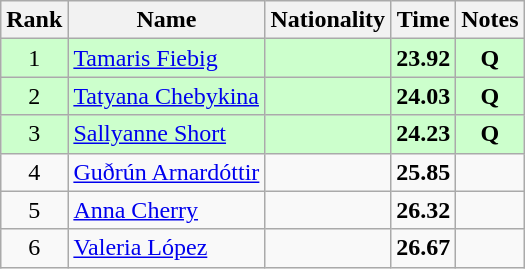<table class="wikitable sortable" style="text-align:center">
<tr>
<th>Rank</th>
<th>Name</th>
<th>Nationality</th>
<th>Time</th>
<th>Notes</th>
</tr>
<tr bgcolor=ccffcc>
<td>1</td>
<td align=left><a href='#'>Tamaris Fiebig</a></td>
<td align=left></td>
<td><strong>23.92</strong></td>
<td><strong>Q</strong></td>
</tr>
<tr bgcolor=ccffcc>
<td>2</td>
<td align=left><a href='#'>Tatyana Chebykina</a></td>
<td align=left></td>
<td><strong>24.03</strong></td>
<td><strong>Q</strong></td>
</tr>
<tr bgcolor=ccffcc>
<td>3</td>
<td align=left><a href='#'>Sallyanne Short</a></td>
<td align=left></td>
<td><strong>24.23</strong></td>
<td><strong>Q</strong></td>
</tr>
<tr>
<td>4</td>
<td align=left><a href='#'>Guðrún Arnardóttir</a></td>
<td align=left></td>
<td><strong>25.85</strong></td>
<td></td>
</tr>
<tr>
<td>5</td>
<td align=left><a href='#'>Anna Cherry</a></td>
<td align=left></td>
<td><strong>26.32</strong></td>
<td></td>
</tr>
<tr>
<td>6</td>
<td align=left><a href='#'>Valeria López</a></td>
<td align=left></td>
<td><strong>26.67</strong></td>
<td></td>
</tr>
</table>
